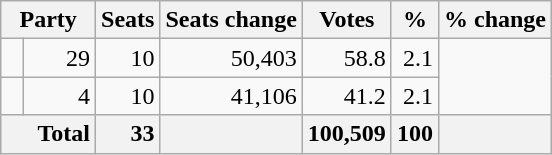<table class="wikitable sortable">
<tr>
<th colspan=2>Party</th>
<th>Seats</th>
<th>Seats change</th>
<th>Votes</th>
<th>%</th>
<th>% change</th>
</tr>
<tr>
<td></td>
<td align=right>29</td>
<td align=right>10</td>
<td align=right>50,403</td>
<td align=right>58.8</td>
<td align=right>2.1</td>
</tr>
<tr>
<td></td>
<td align=right>4</td>
<td align=right>10</td>
<td align=right>41,106</td>
<td align=right>41.2</td>
<td align=right>2.1</td>
</tr>
<tr class="sortbottom" style="font-weight: bold; text-align: right; background: #f2f2f2;">
<th colspan="2" style="padding-left: 1.5em; text-align: left;">Total</th>
<td align=right>33</td>
<td align=right></td>
<td align=right>100,509</td>
<td align=right>100</td>
<td align=right></td>
</tr>
</table>
